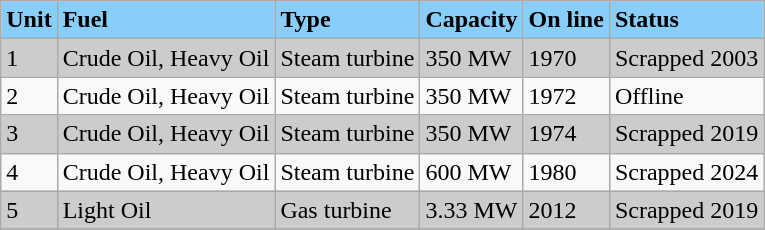<table class="wikitable">
<tr>
<td style="background-color:lightskyblue;"><strong>Unit</strong></td>
<td style="background-color:lightskyblue;"><strong>Fuel</strong></td>
<td style="background-color:lightskyblue;"><strong>Type</strong></td>
<td style="background-color:lightskyblue;"><strong>Capacity</strong></td>
<td style="background-color:lightskyblue;"><strong>On line</strong></td>
<td style="background-color:lightskyblue;"><strong>Status</strong></td>
</tr>
<tr>
<td style="background-color:#CCC;">1</td>
<td style="background-color:#CCC;">Crude Oil, Heavy Oil</td>
<td style="background-color:#CCC;">Steam turbine</td>
<td style="background-color:#CCC;">350 MW</td>
<td style="background-color:#CCC;">1970</td>
<td style="background-color:#CCC;">Scrapped 2003</td>
</tr>
<tr>
<td>2</td>
<td>Crude Oil, Heavy Oil</td>
<td>Steam turbine</td>
<td>350 MW</td>
<td>1972</td>
<td>Offline</td>
</tr>
<tr>
<td style="background-color:#CCC;">3</td>
<td style="background-color:#CCC;">Crude Oil, Heavy Oil</td>
<td style="background-color:#CCC;">Steam turbine</td>
<td style="background-color:#CCC;">350 MW</td>
<td style="background-color:#CCC;">1974</td>
<td style="background-color:#CCC;">Scrapped 2019</td>
</tr>
<tr>
<td>4</td>
<td>Crude Oil, Heavy Oil</td>
<td>Steam turbine</td>
<td>600 MW</td>
<td>1980</td>
<td>Scrapped 2024</td>
</tr>
<tr>
<td style="background-color:#CCC;">5</td>
<td style="background-color:#CCC;">Light Oil</td>
<td style="background-color:#CCC;">Gas turbine</td>
<td style="background-color:#CCC;">3.33 MW</td>
<td style="background-color:#CCC;">2012</td>
<td style="background-color:#CCC;">Scrapped 2019</td>
</tr>
<tr>
</tr>
</table>
